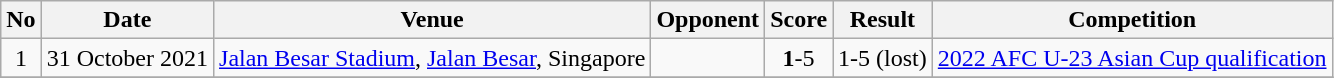<table class="wikitable">
<tr>
<th>No</th>
<th>Date</th>
<th>Venue</th>
<th>Opponent</th>
<th>Score</th>
<th>Result</th>
<th>Competition</th>
</tr>
<tr>
<td align=center>1</td>
<td>31 October 2021</td>
<td><a href='#'>Jalan Besar Stadium</a>, <a href='#'>Jalan Besar</a>, Singapore</td>
<td></td>
<td align=center><strong>1</strong>-5</td>
<td align=center>1-5 (lost)</td>
<td><a href='#'>2022 AFC U-23 Asian Cup qualification</a></td>
</tr>
<tr>
</tr>
</table>
